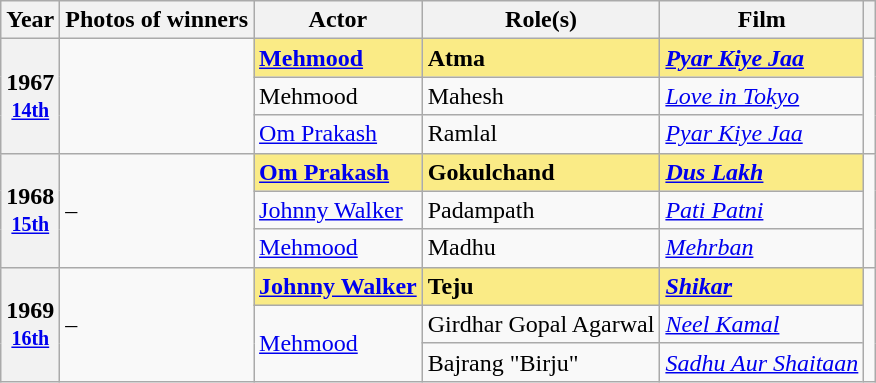<table class="wikitable sortable">
<tr>
<th scope="col">Year</th>
<th scope="col">Photos of winners</th>
<th scope="col">Actor</th>
<th scope="col">Role(s)</th>
<th scope="col">Film</th>
<th class="unsortable" scope="col"></th>
</tr>
<tr>
<th rowspan="3" scope="row">1967<br><small><a href='#'>14th</a></small></th>
<td rowspan="3" style="text-align:center;"></td>
<td style="background:#FAEB86;"><strong><a href='#'>Mehmood</a></strong> </td>
<td style="background:#FAEB86;"><strong>Atma</strong></td>
<td style="background:#FAEB86;"><em><a href='#'><strong>Pyar Kiye Jaa</strong></a></em></td>
<td rowspan="3"></td>
</tr>
<tr>
<td>Mehmood</td>
<td>Mahesh</td>
<td><em><a href='#'>Love in Tokyo</a></em></td>
</tr>
<tr>
<td><a href='#'>Om Prakash</a></td>
<td>Ramlal</td>
<td><em><a href='#'>Pyar Kiye Jaa</a></em></td>
</tr>
<tr>
<th rowspan="3" scope="row">1968<br><small><a href='#'>15th</a></small></th>
<td rowspan="3">–</td>
<td style="background:#FAEB86;"><strong><a href='#'>Om Prakash</a></strong> </td>
<td style="background:#FAEB86;"><strong>Gokulchand</strong></td>
<td style="background:#FAEB86;"><em><a href='#'><strong>Dus Lakh</strong></a></em></td>
<td rowspan="3"></td>
</tr>
<tr>
<td><a href='#'>Johnny Walker</a></td>
<td>Padampath</td>
<td><em><a href='#'>Pati Patni</a></em></td>
</tr>
<tr>
<td><a href='#'>Mehmood</a></td>
<td>Madhu</td>
<td><em><a href='#'>Mehrban</a></em></td>
</tr>
<tr>
<th rowspan="3" scope="row">1969<br><small><a href='#'>16th</a></small></th>
<td rowspan="3">–</td>
<td style="background:#FAEB86;"><strong><a href='#'>Johnny Walker</a></strong></td>
<td style="background:#FAEB86;"><strong>Teju</strong></td>
<td style="background:#FAEB86;"><em><a href='#'><strong>Shikar</strong></a></em></td>
<td rowspan="3"></td>
</tr>
<tr>
<td rowspan="2"><a href='#'>Mehmood</a></td>
<td>Girdhar Gopal Agarwal</td>
<td><em><a href='#'>Neel Kamal</a></em></td>
</tr>
<tr>
<td>Bajrang "Birju"</td>
<td><em><a href='#'>Sadhu Aur Shaitaan</a></em></td>
</tr>
</table>
